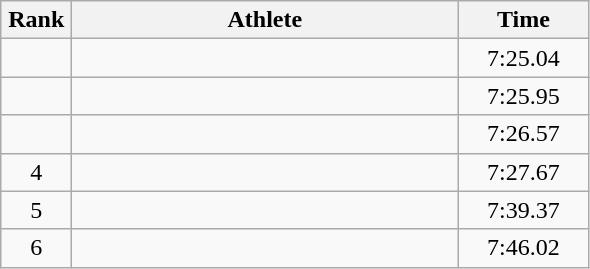<table class=wikitable style="text-align:center">
<tr>
<th width=40>Rank</th>
<th width=250>Athlete</th>
<th width=80>Time</th>
</tr>
<tr>
<td></td>
<td align=left></td>
<td>7:25.04</td>
</tr>
<tr>
<td></td>
<td align=left></td>
<td>7:25.95</td>
</tr>
<tr>
<td></td>
<td align=left></td>
<td>7:26.57</td>
</tr>
<tr>
<td>4</td>
<td align=left></td>
<td>7:27.67</td>
</tr>
<tr>
<td>5</td>
<td align=left></td>
<td>7:39.37</td>
</tr>
<tr>
<td>6</td>
<td align=left></td>
<td>7:46.02</td>
</tr>
</table>
